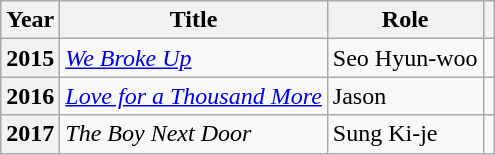<table class="wikitable plainrowheaders sortable">
<tr>
<th scope="col">Year</th>
<th scope="col">Title</th>
<th scope="col">Role</th>
<th scope="col" class="unsortable"></th>
</tr>
<tr>
<th scope="row">2015</th>
<td><em><a href='#'>We Broke Up</a></em></td>
<td>Seo Hyun-woo</td>
<td style="text-align:center"></td>
</tr>
<tr>
<th scope="row">2016</th>
<td><em><a href='#'>Love for a Thousand More</a></em></td>
<td>Jason</td>
<td style="text-align:center"></td>
</tr>
<tr>
<th scope="row">2017</th>
<td><em>The Boy Next Door</em></td>
<td>Sung Ki-je</td>
<td style="text-align:center"></td>
</tr>
</table>
